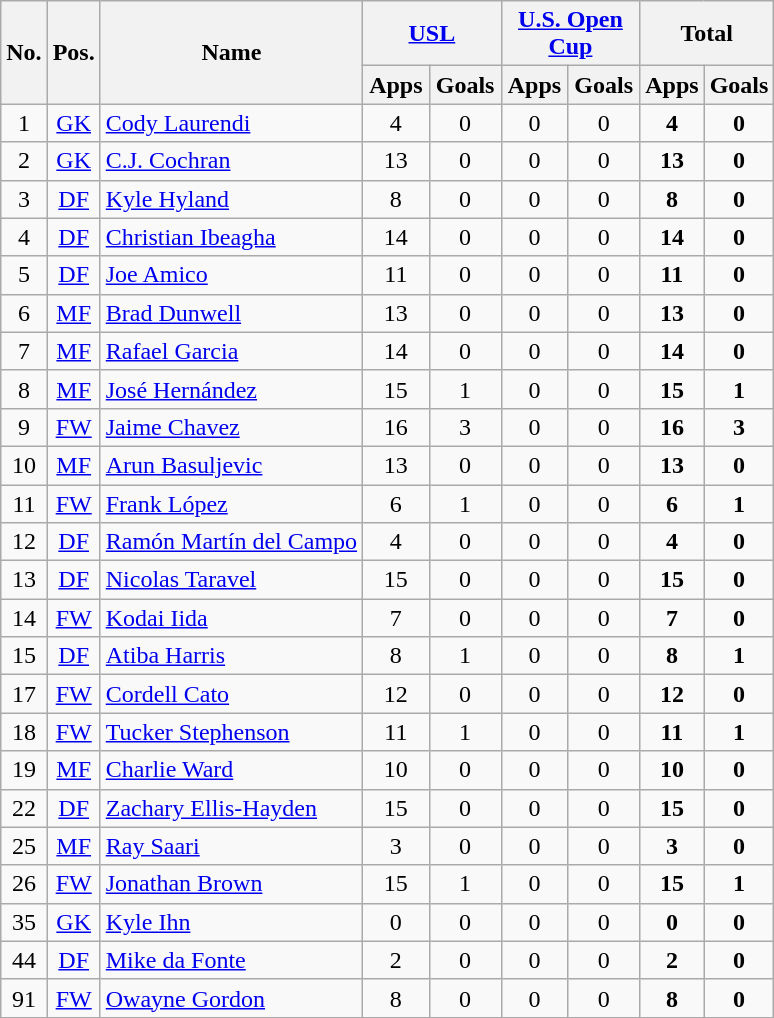<table class="wikitable sortable" style="text-align: center;">
<tr>
<th rowspan=2>No.</th>
<th rowspan=2>Pos.</th>
<th rowspan=2>Name</th>
<th colspan=2 style="width:85px;"><a href='#'>USL</a></th>
<th colspan=2 style="width:85px;"><a href='#'>U.S. Open Cup</a></th>
<th colspan=2><strong>Total</strong></th>
</tr>
<tr>
<th>Apps</th>
<th>Goals</th>
<th>Apps</th>
<th>Goals</th>
<th>Apps</th>
<th>Goals</th>
</tr>
<tr>
<td>1</td>
<td><a href='#'>GK</a></td>
<td align=left> <a href='#'>Cody Laurendi</a></td>
<td>4</td>
<td>0</td>
<td>0</td>
<td>0</td>
<td><strong>4</strong></td>
<td><strong>0</strong></td>
</tr>
<tr>
<td>2</td>
<td><a href='#'>GK</a></td>
<td align=left> <a href='#'>C.J. Cochran</a></td>
<td>13</td>
<td>0</td>
<td>0</td>
<td>0</td>
<td><strong>13</strong></td>
<td><strong>0</strong></td>
</tr>
<tr>
<td>3</td>
<td><a href='#'>DF</a></td>
<td align=left> <a href='#'>Kyle Hyland</a></td>
<td>8</td>
<td>0</td>
<td>0</td>
<td>0</td>
<td><strong>8</strong></td>
<td><strong>0</strong></td>
</tr>
<tr>
<td>4</td>
<td><a href='#'>DF</a></td>
<td align=left> <a href='#'>Christian Ibeagha</a></td>
<td>14</td>
<td>0</td>
<td>0</td>
<td>0</td>
<td><strong>14</strong></td>
<td><strong>0</strong></td>
</tr>
<tr>
<td>5</td>
<td><a href='#'>DF</a></td>
<td align=left> <a href='#'>Joe Amico</a></td>
<td>11</td>
<td>0</td>
<td>0</td>
<td>0</td>
<td><strong>11</strong></td>
<td><strong>0</strong></td>
</tr>
<tr>
<td>6</td>
<td><a href='#'>MF</a></td>
<td align=left> <a href='#'>Brad Dunwell</a></td>
<td>13</td>
<td>0</td>
<td>0</td>
<td>0</td>
<td><strong>13</strong></td>
<td><strong>0</strong></td>
</tr>
<tr>
<td>7</td>
<td><a href='#'>MF</a></td>
<td align=left> <a href='#'>Rafael Garcia</a></td>
<td>14</td>
<td>0</td>
<td>0</td>
<td>0</td>
<td><strong>14</strong></td>
<td><strong>0</strong></td>
</tr>
<tr>
<td>8</td>
<td><a href='#'>MF</a></td>
<td align=left> <a href='#'>José Hernández</a></td>
<td>15</td>
<td>1</td>
<td>0</td>
<td>0</td>
<td><strong>15</strong></td>
<td><strong>1</strong></td>
</tr>
<tr>
<td>9</td>
<td><a href='#'>FW</a></td>
<td align=left> <a href='#'>Jaime Chavez</a></td>
<td>16</td>
<td>3</td>
<td>0</td>
<td>0</td>
<td><strong>16</strong></td>
<td><strong>3</strong></td>
</tr>
<tr>
<td>10</td>
<td><a href='#'>MF</a></td>
<td align=left> <a href='#'>Arun Basuljevic</a></td>
<td>13</td>
<td>0</td>
<td>0</td>
<td>0</td>
<td><strong>13</strong></td>
<td><strong>0</strong></td>
</tr>
<tr>
<td>11</td>
<td><a href='#'>FW</a></td>
<td align=left> <a href='#'>Frank López</a></td>
<td>6</td>
<td>1</td>
<td>0</td>
<td>0</td>
<td><strong>6</strong></td>
<td><strong>1</strong></td>
</tr>
<tr>
<td>12</td>
<td><a href='#'>DF</a></td>
<td align=left>  <a href='#'>Ramón Martín del Campo</a></td>
<td>4</td>
<td>0</td>
<td>0</td>
<td>0</td>
<td><strong>4</strong></td>
<td><strong>0</strong></td>
</tr>
<tr>
<td>13</td>
<td><a href='#'>DF</a></td>
<td align=left> <a href='#'>Nicolas Taravel</a></td>
<td>15</td>
<td>0</td>
<td>0</td>
<td>0</td>
<td><strong>15</strong></td>
<td><strong>0</strong></td>
</tr>
<tr>
<td>14</td>
<td><a href='#'>FW</a></td>
<td align=left> <a href='#'>Kodai Iida</a></td>
<td>7</td>
<td>0</td>
<td>0</td>
<td>0</td>
<td><strong>7</strong></td>
<td><strong>0</strong></td>
</tr>
<tr>
<td>15</td>
<td><a href='#'>DF</a></td>
<td align=left> <a href='#'>Atiba Harris</a></td>
<td>8</td>
<td>1</td>
<td>0</td>
<td>0</td>
<td><strong>8</strong></td>
<td><strong>1</strong></td>
</tr>
<tr>
<td>17</td>
<td><a href='#'>FW</a></td>
<td align=left> <a href='#'>Cordell Cato</a></td>
<td>12</td>
<td>0</td>
<td>0</td>
<td>0</td>
<td><strong>12</strong></td>
<td><strong>0</strong></td>
</tr>
<tr>
<td>18</td>
<td><a href='#'>FW</a></td>
<td align=left> <a href='#'>Tucker Stephenson</a></td>
<td>11</td>
<td>1</td>
<td>0</td>
<td>0</td>
<td><strong>11</strong></td>
<td><strong>1</strong></td>
</tr>
<tr>
<td>19</td>
<td><a href='#'>MF</a></td>
<td align=left> <a href='#'>Charlie Ward</a></td>
<td>10</td>
<td>0</td>
<td>0</td>
<td>0</td>
<td><strong>10</strong></td>
<td><strong>0</strong></td>
</tr>
<tr>
<td>22</td>
<td><a href='#'>DF</a></td>
<td align=left> <a href='#'>Zachary Ellis-Hayden</a></td>
<td>15</td>
<td>0</td>
<td>0</td>
<td>0</td>
<td><strong>15</strong></td>
<td><strong>0</strong></td>
</tr>
<tr>
<td>25</td>
<td><a href='#'>MF</a></td>
<td align=left> <a href='#'>Ray Saari</a></td>
<td>3</td>
<td>0</td>
<td>0</td>
<td>0</td>
<td><strong>3</strong></td>
<td><strong>0</strong></td>
</tr>
<tr>
<td>26</td>
<td><a href='#'>FW</a></td>
<td align=left> <a href='#'>Jonathan Brown</a></td>
<td>15</td>
<td>1</td>
<td>0</td>
<td>0</td>
<td><strong>15</strong></td>
<td><strong>1</strong></td>
</tr>
<tr>
<td>35</td>
<td><a href='#'>GK</a></td>
<td align=left> <a href='#'>Kyle Ihn</a></td>
<td>0</td>
<td>0</td>
<td>0</td>
<td>0</td>
<td><strong>0</strong></td>
<td><strong>0</strong></td>
</tr>
<tr>
<td>44</td>
<td><a href='#'>DF</a></td>
<td align=left> <a href='#'>Mike da Fonte</a></td>
<td>2</td>
<td>0</td>
<td>0</td>
<td>0</td>
<td><strong>2</strong></td>
<td><strong>0</strong></td>
</tr>
<tr>
<td>91</td>
<td><a href='#'>FW</a></td>
<td align=left> <a href='#'>Owayne Gordon</a></td>
<td>8</td>
<td>0</td>
<td>0</td>
<td>0</td>
<td><strong>8</strong></td>
<td><strong>0</strong></td>
</tr>
</table>
